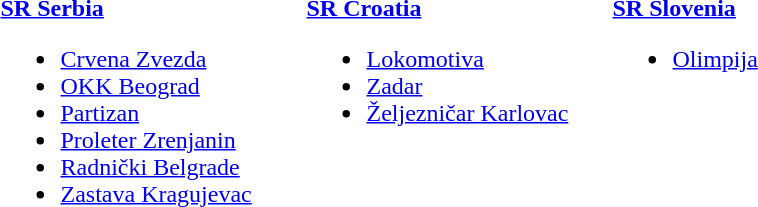<table>
<tr>
<td style="width:200px; vertical-align:top;"><strong> <a href='#'>SR Serbia</a></strong><br><ul><li><a href='#'>Crvena Zvezda</a></li><li><a href='#'>OKK Beograd</a></li><li><a href='#'>Partizan</a></li><li><a href='#'>Proleter Zrenjanin</a></li><li><a href='#'>Radnički Belgrade</a></li><li><a href='#'>Zastava Kragujevac</a></li></ul></td>
<td style="width:200px; vertical-align:top;"><strong> <a href='#'>SR Croatia</a></strong><br><ul><li><a href='#'>Lokomotiva</a></li><li><a href='#'>Zadar</a></li><li><a href='#'>Željezničar Karlovac</a></li></ul></td>
<td style="width:200px; vertical-align:top;"><strong> <a href='#'>SR Slovenia</a></strong><br><ul><li><a href='#'>Olimpija</a></li></ul></td>
</tr>
</table>
